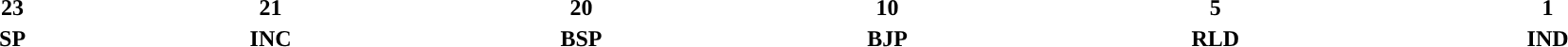<table style="width:100%; text-align:center;">
<tr>
<td style="background:"><strong>23</strong></td>
<td style="background:"><strong>21</strong></td>
<td style="background:"><strong>20</strong></td>
<td style="background:"><strong>10</strong></td>
<td style="background:"><strong>5</strong></td>
<td style="background:"><strong>1</strong></td>
</tr>
<tr>
<td><span><strong>SP</strong></span></td>
<td><span><strong>INC</strong></span></td>
<td><span><strong>BSP</strong></span></td>
<td><span><strong>BJP</strong></span></td>
<td><span><strong>RLD</strong></span></td>
<td><span><strong>IND</strong></span></td>
</tr>
</table>
